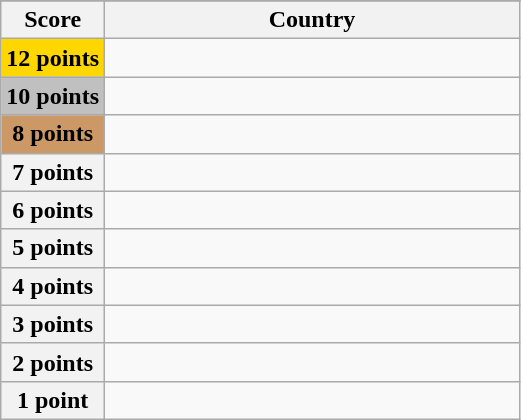<table class="wikitable">
<tr>
</tr>
<tr>
<th scope="col" width="20%">Score</th>
<th scope="col">Country</th>
</tr>
<tr>
<th scope="row" style="background:gold">12 points</th>
<td></td>
</tr>
<tr>
<th scope="row" style="background:silver">10 points</th>
<td></td>
</tr>
<tr>
<th scope="row" style="background:#CC9966">8 points</th>
<td></td>
</tr>
<tr>
<th scope="row">7 points</th>
<td></td>
</tr>
<tr>
<th scope="row">6 points</th>
<td></td>
</tr>
<tr>
<th scope="row">5 points</th>
<td></td>
</tr>
<tr>
<th scope="row">4 points</th>
<td></td>
</tr>
<tr>
<th scope="row">3 points</th>
<td></td>
</tr>
<tr>
<th scope="row">2 points</th>
<td></td>
</tr>
<tr>
<th scope="row">1 point</th>
<td></td>
</tr>
</table>
